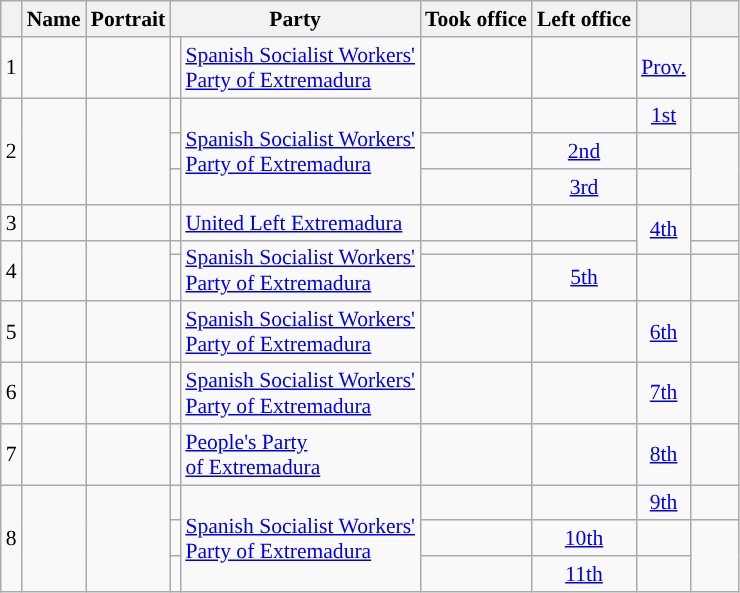<table class="wikitable plainrowheaders sortable" style="font-size:90%; text-align:left;">
<tr>
<th scope=col></th>
<th scope=col>Name</th>
<th scope=col class=unsortable>Portrait</th>
<th scope=col colspan="2">Party</th>
<th scope=col>Took office</th>
<th scope=col>Left office</th>
<th scope=col></th>
<th scope=col width=25px class=unsortable></th>
</tr>
<tr>
<td>1</td>
<td style="white-space: nowrap;"></td>
<td align=center></td>
<td !align="center" style="background:"></td>
<td><a href='#'>Spanish Socialist Workers'<br>Party of Extremadura</a></td>
<td align=center></td>
<td align=center></td>
<td align=center><a href='#'>Prov.</a></td>
<td align=center></td>
</tr>
<tr>
<td rowspan=3>2</td>
<td style="white-space: nowrap;" rowspan=3></td>
<td align=center rowspan=3></td>
<td !align="center" style="background:"></td>
<td rowspan=3><a href='#'>Spanish Socialist Workers'<br>Party of Extremadura</a></td>
<td align=center></td>
<td align=center></td>
<td align=center><a href='#'>1st</a></td>
<td align=center></td>
</tr>
<tr>
<td align=center></td>
<td align=center></td>
<td align=center><a href='#'>2nd</a></td>
<td align=center></td>
</tr>
<tr>
<td align=center></td>
<td align=center></td>
<td align=center><a href='#'>3rd</a></td>
<td align=center></td>
</tr>
<tr>
<td>3</td>
<td style="white-space: nowrap;"></td>
<td align=center></td>
<td !align="center" style="background:"></td>
<td><a href='#'>United Left Extremadura</a></td>
<td align=center></td>
<td align=center></td>
<td align=center rowspan=2><a href='#'>4th</a></td>
<td align=center></td>
</tr>
<tr>
<td rowspan=2>4</td>
<td style="white-space: nowrap;" rowspan=2></td>
<td align=center rowspan=2></td>
<td !align="center" style="background:"></td>
<td rowspan=2><a href='#'>Spanish Socialist Workers'<br>Party of Extremadura</a></td>
<td align=center></td>
<td align=center></td>
<td align=center></td>
</tr>
<tr>
<td align=center></td>
<td align=center></td>
<td align=center><a href='#'>5th</a></td>
<td align=center></td>
</tr>
<tr>
<td>5</td>
<td style="white-space: nowrap;"></td>
<td align=center></td>
<td !align="center" style="background:"></td>
<td><a href='#'>Spanish Socialist Workers'<br>Party of Extremadura</a></td>
<td align=center></td>
<td align=center></td>
<td align=center><a href='#'>6th</a></td>
<td align=center></td>
</tr>
<tr>
<td>6</td>
<td style="white-space: nowrap;"></td>
<td align=center></td>
<td !align="center" style="background:"></td>
<td><a href='#'>Spanish Socialist Workers'<br>Party of Extremadura</a></td>
<td align=center></td>
<td align=center></td>
<td align=center><a href='#'>7th</a></td>
<td align=center></td>
</tr>
<tr>
<td>7</td>
<td style="white-space: nowrap;"></td>
<td align=center></td>
<td !align="center" style="background:"></td>
<td><a href='#'>People's Party<br>of Extremadura</a></td>
<td align=center></td>
<td align=center></td>
<td align=center><a href='#'>8th</a></td>
<td align=center></td>
</tr>
<tr>
<td rowspan="3">8</td>
<td rowspan="3" style="white-space: nowrap;"></td>
<td rowspan="3" align="center"></td>
<td style="background:"></td>
<td rowspan="3"><a href='#'>Spanish Socialist Workers'<br>Party of Extremadura</a></td>
<td align=center></td>
<td align=center></td>
<td align=center><a href='#'>9th</a></td>
<td align=center></td>
</tr>
<tr>
<td align=center></td>
<td></td>
<td align="center"><a href='#'>10th</a></td>
<td align=center></td>
</tr>
<tr>
<td align=center></td>
<td></td>
<td align=center><a href='#'>11th</a></td>
<td></td>
</tr>
</table>
